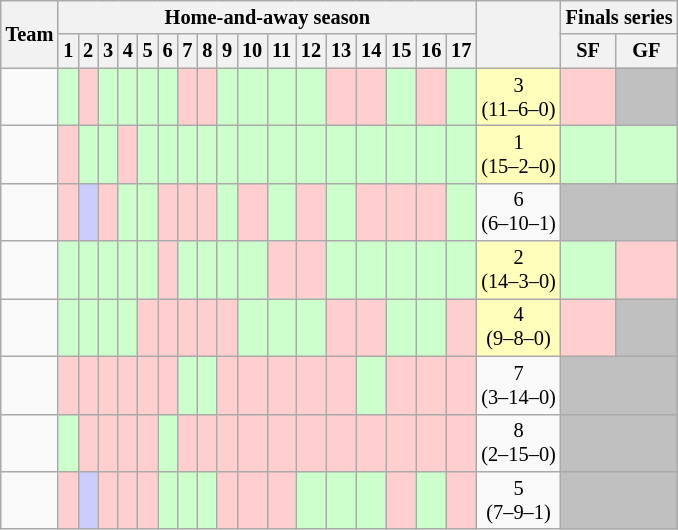<table class="wikitable sortable" style="font-size:85%; text-align:center">
<tr>
<th rowspan=2>Team</th>
<th colspan=17>Home-and-away season</th>
<th rowspan=2></th>
<th colspan=2>Finals series</th>
</tr>
<tr>
<th>1</th>
<th>2</th>
<th>3</th>
<th>4</th>
<th>5</th>
<th>6</th>
<th>7</th>
<th>8</th>
<th>9</th>
<th>10</th>
<th>11</th>
<th>12</th>
<th>13</th>
<th>14</th>
<th>15</th>
<th>16</th>
<th>17</th>
<th>SF</th>
<th>GF</th>
</tr>
<tr>
<td align=left></td>
<td bgcolor=CCFFCC><strong></strong></td>
<td bgcolor=FFCFCF></td>
<td bgcolor=CCFFCC></td>
<td bgcolor=CCFFCC><strong></strong></td>
<td bgcolor=CCFFCC></td>
<td bgcolor=CCFFCC><strong></strong></td>
<td bgcolor=FFCFCF></td>
<td bgcolor=FFCFCF></td>
<td bgcolor=CCFFCC><strong></strong></td>
<td bgcolor=CCFFCC><strong></strong></td>
<td bgcolor=CCFFCC></td>
<td bgcolor=CCFFCC><strong></strong></td>
<td bgcolor=FFCFCF></td>
<td bgcolor=FFCFCF><strong></strong></td>
<td bgcolor=CCFFCC></td>
<td bgcolor=FFCFCF><strong></strong></td>
<td bgcolor=CCFFCC></td>
<td bgcolor=FFFFBB>3<br>(11–6–0)</td>
<td bgcolor=FFCFCF></td>
<td bgcolor=C0C0C0></td>
</tr>
<tr>
<td align=left></td>
<td bgcolor=FFCFCF></td>
<td bgcolor=CCFFCC><strong></strong></td>
<td bgcolor=CCFFCC><strong></strong></td>
<td bgcolor=FFCFCF></td>
<td bgcolor=CCFFCC><strong></strong></td>
<td bgcolor=CCFFCC></td>
<td bgcolor=CCFFCC><strong></strong></td>
<td bgcolor=CCFFCC><strong></strong></td>
<td bgcolor=CCFFCC></td>
<td bgcolor=CCFFCC></td>
<td bgcolor=CCFFCC><strong></strong></td>
<td bgcolor=CCFFCC></td>
<td bgcolor=CCFFCC><strong></strong></td>
<td bgcolor=CCFFCC></td>
<td bgcolor=CCFFCC><strong></strong></td>
<td bgcolor=CCFFCC></td>
<td bgcolor=CCFFCC><strong></strong></td>
<td bgcolor=FFFFBB>1<br>(15–2–0)</td>
<td bgcolor=CCFFCC><strong></strong></td>
<td bgcolor=CCFFCC><strong></strong></td>
</tr>
<tr>
<td align=left></td>
<td bgcolor=FFCFCF><strong></strong></td>
<td bgcolor=CCCCFF></td>
<td bgcolor=FFCFCF><strong></strong></td>
<td bgcolor=CCFFCC></td>
<td bgcolor=CCFFCC><strong></strong></td>
<td bgcolor=FFCFCF><strong></strong></td>
<td bgcolor=FFCFCF></td>
<td bgcolor=FFCFCF></td>
<td bgcolor=CCFFCC><strong></strong></td>
<td bgcolor=FFCFCF></td>
<td bgcolor=CCFFCC><strong></strong></td>
<td bgcolor=FFCFCF></td>
<td bgcolor=CCFFCC></td>
<td bgcolor=FFCFCF><strong></strong></td>
<td bgcolor=FFCFCF><strong></strong></td>
<td bgcolor=FFCFCF></td>
<td bgcolor=CCFFCC><strong></strong></td>
<td>6<br>(6–10–1)</td>
<td colspan=2 bgcolor=C0C0C0></td>
</tr>
<tr>
<td align=left></td>
<td bgcolor=CCFFCC></td>
<td bgcolor=CCFFCC></td>
<td bgcolor=CCFFCC><strong></strong></td>
<td bgcolor=CCFFCC><strong></strong></td>
<td bgcolor=CCFFCC><strong></strong></td>
<td bgcolor=FFCFCF></td>
<td bgcolor=CCFFCC><strong></strong></td>
<td bgcolor=CCFFCC><strong></strong></td>
<td bgcolor=CCFFCC><strong></strong></td>
<td bgcolor=CCFFCC></td>
<td bgcolor=FFCFCF></td>
<td bgcolor=FFCFCF></td>
<td bgcolor=CCFFCC><strong></strong></td>
<td bgcolor=CCFFCC></td>
<td bgcolor=CCFFCC></td>
<td bgcolor=CCFFCC><strong></strong></td>
<td bgcolor=CCFFCC></td>
<td bgcolor=FFFFBB>2<br>(14–3–0)</td>
<td bgcolor=CCFFCC><strong></strong></td>
<td bgcolor=FFCFCF></td>
</tr>
<tr>
<td align=left></td>
<td bgcolor=CCFFCC></td>
<td bgcolor=CCFFCC><strong></strong></td>
<td bgcolor=CCFFCC><strong></strong></td>
<td bgcolor=CCFFCC></td>
<td bgcolor=FFCFCF></td>
<td bgcolor=FFCFCF><strong></strong></td>
<td bgcolor=FFCFCF></td>
<td bgcolor=FFCFCF><strong></strong></td>
<td bgcolor=FFCFCF></td>
<td bgcolor=CCFFCC></td>
<td bgcolor=CCFFCC><strong></strong></td>
<td bgcolor=CCFFCC><strong></strong></td>
<td bgcolor=FFCFCF></td>
<td bgcolor=FFCFCF><strong></strong></td>
<td bgcolor=CCFFCC></td>
<td bgcolor=CCFFCC><strong></strong></td>
<td bgcolor=FFCFCF><strong></strong></td>
<td bgcolor=FFFFBB>4<br>(9–8–0)</td>
<td bgcolor=FFCFCF></td>
<td bgcolor=C0C0C0></td>
</tr>
<tr>
<td align=left></td>
<td bgcolor=FFCFCF></td>
<td bgcolor=FFCFCF><strong></strong></td>
<td bgcolor=FFCFCF></td>
<td bgcolor=FFCFCF><strong></strong></td>
<td bgcolor=FFCFCF></td>
<td bgcolor=FFCFCF></td>
<td bgcolor=CCFFCC><strong></strong></td>
<td bgcolor=CCFFCC><strong></strong></td>
<td bgcolor=FFCFCF></td>
<td bgcolor=FFCFCF><strong></strong></td>
<td bgcolor=FFCFCF></td>
<td bgcolor=FFCFCF><strong></strong></td>
<td bgcolor=FFCFCF><strong></strong></td>
<td bgcolor=CCFFCC></td>
<td bgcolor=FFCFCF><strong></strong></td>
<td bgcolor=FFCFCF></td>
<td bgcolor=FFCFCF></td>
<td>7<br>(3–14–0)</td>
<td colspan=2 bgcolor=C0C0C0></td>
</tr>
<tr>
<td align=left></td>
<td bgcolor=CCFFCC><strong></strong></td>
<td bgcolor=FFCFCF></td>
<td bgcolor=FFCFCF></td>
<td bgcolor=FFCFCF><strong></strong></td>
<td bgcolor=FFCFCF><strong></strong></td>
<td bgcolor=CCFFCC></td>
<td bgcolor=FFCFCF><strong></strong></td>
<td bgcolor=FFCFCF></td>
<td bgcolor=FFCFCF><strong></strong></td>
<td bgcolor=FFCFCF><strong></strong></td>
<td bgcolor=FFCFCF></td>
<td bgcolor=FFCFCF></td>
<td bgcolor=FFCFCF><strong></strong></td>
<td bgcolor=FFCFCF></td>
<td bgcolor=FFCFCF><strong></strong></td>
<td bgcolor=FFCFCF></td>
<td bgcolor=FFCFCF></td>
<td>8<br>(2–15–0)</td>
<td colspan=2 bgcolor=C0C0C0></td>
</tr>
<tr>
<td align=left></td>
<td bgcolor=FFCFCF><strong></strong></td>
<td bgcolor=CCCCFF><strong></strong></td>
<td bgcolor=FFCFCF></td>
<td bgcolor=FFCFCF></td>
<td bgcolor=FFCFCF></td>
<td bgcolor=CCFFCC><strong></strong></td>
<td bgcolor=CCFFCC></td>
<td bgcolor=CCFFCC></td>
<td bgcolor=FFCFCF></td>
<td bgcolor=FFCFCF><strong></strong></td>
<td bgcolor=FFCFCF><strong></strong></td>
<td bgcolor=CCFFCC><strong></strong></td>
<td bgcolor=CCFFCC></td>
<td bgcolor=CCFFCC><strong></strong></td>
<td bgcolor=FFCFCF></td>
<td bgcolor=CCFFCC><strong></strong></td>
<td bgcolor=FFCFCF><strong></strong></td>
<td>5<br>(7–9–1)</td>
<td colspan=2 bgcolor=C0C0C0></td>
</tr>
</table>
